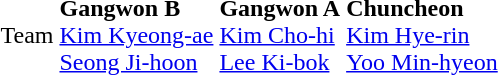<table>
<tr>
<td>Team</td>
<td><strong> Gangwon B</strong><br><a href='#'>Kim Kyeong-ae</a><br><a href='#'>Seong Ji-hoon</a></td>
<td><strong> Gangwon A</strong><br><a href='#'>Kim Cho-hi</a><br><a href='#'>Lee Ki-bok</a></td>
<td><strong> Chuncheon</strong><br><a href='#'>Kim Hye-rin</a><br><a href='#'>Yoo Min-hyeon</a></td>
</tr>
</table>
